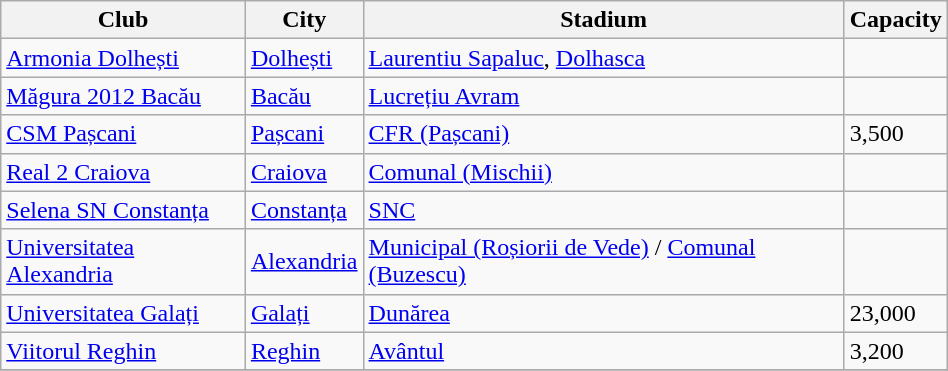<table class="wikitable sortable" width="50%">
<tr>
<th>Club</th>
<th>City</th>
<th>Stadium</th>
<th>Capacity</th>
</tr>
<tr>
<td><a href='#'>Armonia Dolhești</a></td>
<td><a href='#'>Dolhești</a></td>
<td><a href='#'>Laurentiu Sapaluc</a>, <a href='#'>Dolhasca</a></td>
<td></td>
</tr>
<tr>
<td><a href='#'>Măgura 2012 Bacău</a></td>
<td><a href='#'>Bacău</a></td>
<td><a href='#'>Lucrețiu Avram</a></td>
<td></td>
</tr>
<tr>
<td><a href='#'>CSM Pașcani</a></td>
<td><a href='#'>Pașcani</a></td>
<td><a href='#'>CFR (Pașcani)</a></td>
<td>3,500</td>
</tr>
<tr>
<td><a href='#'>Real 2 Craiova</a></td>
<td><a href='#'>Craiova</a></td>
<td><a href='#'>Comunal (Mischii)</a></td>
<td></td>
</tr>
<tr>
<td><a href='#'>Selena SN Constanța</a></td>
<td><a href='#'>Constanța</a></td>
<td><a href='#'>SNC</a></td>
<td></td>
</tr>
<tr>
<td><a href='#'>Universitatea Alexandria</a></td>
<td><a href='#'>Alexandria</a></td>
<td><a href='#'>Municipal (Roșiorii de Vede)</a> / <a href='#'>Comunal (Buzescu)</a></td>
<td></td>
</tr>
<tr>
<td><a href='#'>Universitatea Galați</a></td>
<td><a href='#'>Galați</a></td>
<td><a href='#'>Dunărea</a></td>
<td>23,000</td>
</tr>
<tr>
<td><a href='#'>Viitorul Reghin</a></td>
<td><a href='#'>Reghin</a></td>
<td><a href='#'>Avântul</a></td>
<td>3,200</td>
</tr>
<tr>
</tr>
</table>
